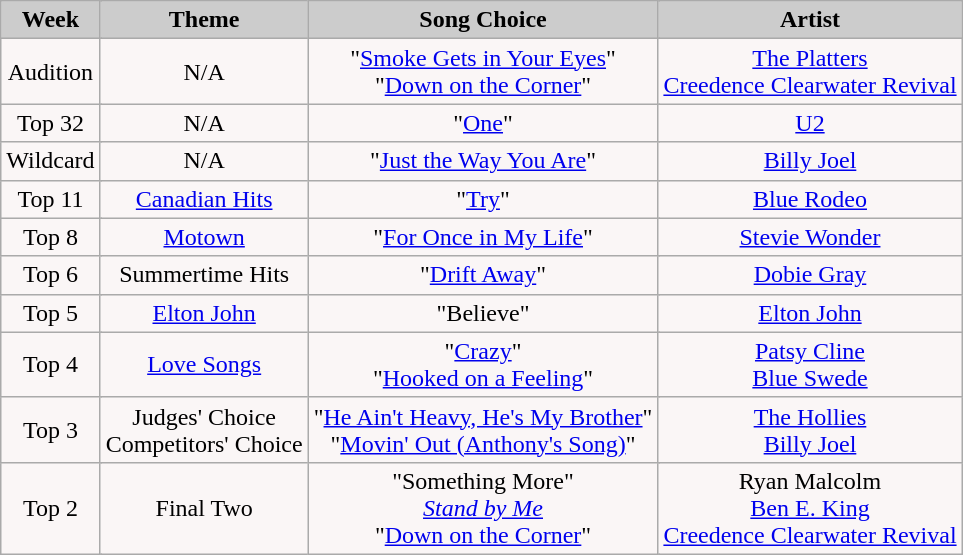<table class="wikitable" style="float:left;">
<tr style="text-align:Center; background:#ccc;">
<td colspan="130"><strong>Week</strong></td>
<td colspan="130"><strong>Theme</strong></td>
<td colspan="130"><strong>Song Choice</strong></td>
<td colspan="130"><strong>Artist</strong></td>
</tr>
<tr style="text-align:center; background:#faf6f6;">
<td colspan="130">Audition</td>
<td colspan="130">N/A</td>
<td colspan="130">"<a href='#'>Smoke Gets in Your Eyes</a>"<br>"<a href='#'>Down on the Corner</a>"</td>
<td colspan="130"><a href='#'>The Platters</a><br><a href='#'>Creedence Clearwater Revival</a></td>
</tr>
<tr>
<td colspan="130"  style="text-align:center; background:#faf6f6;">Top 32</td>
<td colspan="130"  style="text-align:center; background:#faf6f6;">N/A</td>
<td colspan="130"  style="text-align:center; background:#faf6f6;">"<a href='#'>One</a>"</td>
<td colspan="130"  style="text-align:center; background:#faf6f6;"><a href='#'>U2</a></td>
</tr>
<tr style="text-align:center; background:#faf6f6;">
<td colspan="130">Wildcard</td>
<td colspan="130">N/A</td>
<td colspan="130">"<a href='#'>Just the Way You Are</a>"</td>
<td colspan="130"><a href='#'>Billy Joel</a></td>
</tr>
<tr>
<td colspan="130"  style="text-align:center; background:#faf6f6;">Top 11</td>
<td colspan="130"  style="text-align:center; background:#faf6f6;"><a href='#'>Canadian Hits</a></td>
<td colspan="130"  style="text-align:center; background:#faf6f6;">"<a href='#'>Try</a>"</td>
<td colspan="130"  style="text-align:center; background:#faf6f6;"><a href='#'>Blue Rodeo</a></td>
</tr>
<tr>
<td colspan="130"  style="text-align:center; background:#faf6f6;">Top 8</td>
<td colspan="130"  style="text-align:center; background:#faf6f6;"><a href='#'>Motown</a></td>
<td colspan="130"  style="text-align:center; background:#faf6f6;">"<a href='#'>For Once in My Life</a>"</td>
<td colspan="130"  style="text-align:center; background:#faf6f6;"><a href='#'>Stevie Wonder</a></td>
</tr>
<tr style="text-align:center; background:#faf6f6;">
<td colspan="130">Top 6</td>
<td colspan="130">Summertime Hits</td>
<td colspan="130">"<a href='#'>Drift Away</a>"</td>
<td colspan="130"><a href='#'>Dobie Gray</a></td>
</tr>
<tr style="text-align:center; background:#faf6f6;">
<td colspan="130">Top 5</td>
<td colspan="130"><a href='#'>Elton John</a></td>
<td colspan="130">"Believe"</td>
<td colspan="130"><a href='#'>Elton John</a></td>
</tr>
<tr>
<td colspan="130"  style="text-align:center; background:#faf6f6;">Top 4</td>
<td colspan="130"  style="text-align:center; background:#faf6f6;"><a href='#'>Love Songs</a></td>
<td colspan="130"  style="text-align:center; background:#faf6f6;">"<a href='#'>Crazy</a>"<br>"<a href='#'>Hooked on a Feeling</a>"</td>
<td colspan="130"  style="text-align:center; background:#faf6f6;"><a href='#'>Patsy Cline</a><br><a href='#'>Blue Swede</a></td>
</tr>
<tr style="text-align:center; background:#faf6f6;">
<td colspan="130">Top 3</td>
<td colspan="130">Judges' Choice<br>Competitors' Choice</td>
<td colspan="130">"<a href='#'>He Ain't Heavy, He's My Brother</a>"<br>"<a href='#'>Movin' Out (Anthony's Song)</a>"</td>
<td colspan="130"><a href='#'>The Hollies</a><br><a href='#'>Billy Joel</a></td>
</tr>
<tr style="text-align:center; background:#faf6f6;">
<td colspan="130">Top 2</td>
<td colspan="130">Final Two</td>
<td colspan="130">"Something More"<br><em><a href='#'>Stand by Me</a></em><br>"<a href='#'>Down on the Corner</a>"</td>
<td colspan="130">Ryan Malcolm<br><a href='#'>Ben E. King</a><br><a href='#'>Creedence Clearwater Revival</a></td>
</tr>
</table>
